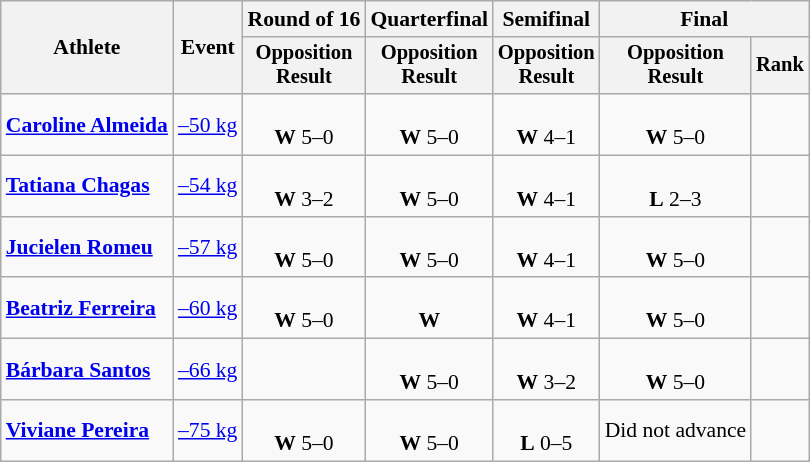<table class=wikitable style=font-size:90%;text-align:center>
<tr>
<th rowspan=2>Athlete</th>
<th rowspan=2>Event</th>
<th>Round of 16</th>
<th>Quarterfinal</th>
<th>Semifinal</th>
<th colspan=2>Final</th>
</tr>
<tr style=font-size:95%>
<th>Opposition<br>Result</th>
<th>Opposition<br>Result</th>
<th>Opposition<br>Result</th>
<th>Opposition<br>Result</th>
<th>Rank</th>
</tr>
<tr>
<td align=left><strong><a href='#'>Caroline Almeida</a></strong></td>
<td align=left><a href='#'>–50 kg</a></td>
<td><br><strong>W</strong> 5–0</td>
<td><br><strong>W</strong> 5–0</td>
<td><br><strong>W</strong> 4–1</td>
<td><br><strong>W</strong> 5–0</td>
<td></td>
</tr>
<tr>
<td align=left><strong><a href='#'>Tatiana Chagas</a></strong></td>
<td align=left><a href='#'>–54 kg</a></td>
<td><br><strong>W</strong> 3–2</td>
<td><br><strong>W</strong> 5–0</td>
<td><br><strong>W</strong> 4–1</td>
<td><br><strong>L</strong> 2–3</td>
<td></td>
</tr>
<tr>
<td align=left><strong><a href='#'>Jucielen Romeu</a></strong></td>
<td align=left><a href='#'>–57 kg</a></td>
<td><br><strong>W</strong> 5–0</td>
<td><br><strong>W</strong> 5–0</td>
<td><br><strong>W</strong> 4–1</td>
<td><br><strong>W</strong> 5–0</td>
<td></td>
</tr>
<tr>
<td align=left><strong><a href='#'>Beatriz Ferreira</a></strong></td>
<td align=left><a href='#'>–60 kg</a></td>
<td><br><strong>W</strong> 5–0</td>
<td><br><strong>W</strong> </td>
<td><br><strong>W</strong> 4–1</td>
<td><br><strong>W</strong> 5–0</td>
<td></td>
</tr>
<tr>
<td align=left><strong><a href='#'>Bárbara Santos</a></strong></td>
<td align=left><a href='#'>–66 kg</a></td>
<td></td>
<td><br><strong>W</strong> 5–0</td>
<td><br><strong>W</strong> 3–2</td>
<td><br><strong>W</strong> 5–0</td>
<td></td>
</tr>
<tr>
<td align=left><strong><a href='#'>Viviane Pereira</a></strong></td>
<td align=left><a href='#'>–75 kg</a></td>
<td><br><strong>W</strong> 5–0</td>
<td><br><strong>W</strong> 5–0</td>
<td><br><strong>L</strong> 0–5</td>
<td>Did not advance</td>
<td></td>
</tr>
</table>
